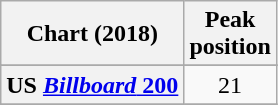<table class="wikitable sortable plainrowheaders" style="text-align:center">
<tr>
<th scope="col">Chart (2018)</th>
<th scope="col">Peak<br>position</th>
</tr>
<tr>
</tr>
<tr>
</tr>
<tr>
</tr>
<tr>
</tr>
<tr>
<th scope="row">US <a href='#'><em>Billboard</em> 200</a></th>
<td>21</td>
</tr>
<tr>
</tr>
</table>
